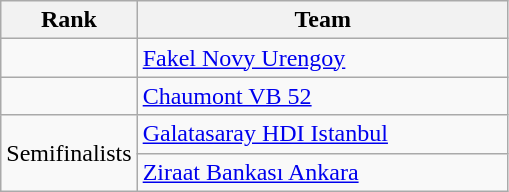<table class="wikitable" style="text-align: center;">
<tr>
<th width=40>Rank</th>
<th width=240>Team</th>
</tr>
<tr align=center>
<td></td>
<td style="text-align:left;"> <a href='#'>Fakel Novy Urengoy</a></td>
</tr>
<tr align=center>
<td></td>
<td style="text-align:left;"> <a href='#'>Chaumont VB 52</a></td>
</tr>
<tr align=center>
<td rowspan=2>Semifinalists</td>
<td style="text-align:left;"> <a href='#'>Galatasaray HDI Istanbul</a></td>
</tr>
<tr align=center>
<td style="text-align:left;"> <a href='#'>Ziraat Bankası Ankara</a></td>
</tr>
</table>
